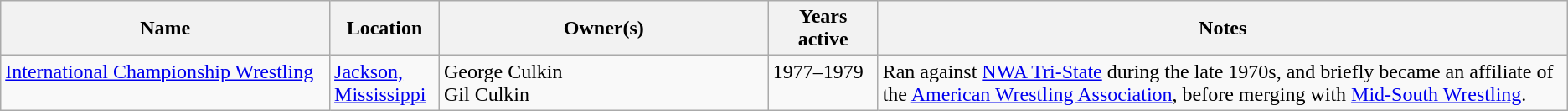<table class=wikitable>
<tr>
<th width="21%">Name</th>
<th width="7%">Location</th>
<th width="21%">Owner(s)</th>
<th width="7%">Years active</th>
<th width="55%">Notes</th>
</tr>
<tr valign="top">
<td><a href='#'>International Championship Wrestling</a></td>
<td><a href='#'>Jackson, Mississippi</a></td>
<td>George Culkin<br>Gil Culkin</td>
<td>1977–1979</td>
<td>Ran against <a href='#'>NWA Tri-State</a> during the late 1970s, and briefly became an affiliate of the <a href='#'>American Wrestling Association</a>, before merging with <a href='#'>Mid-South Wrestling</a>.</td>
</tr>
</table>
